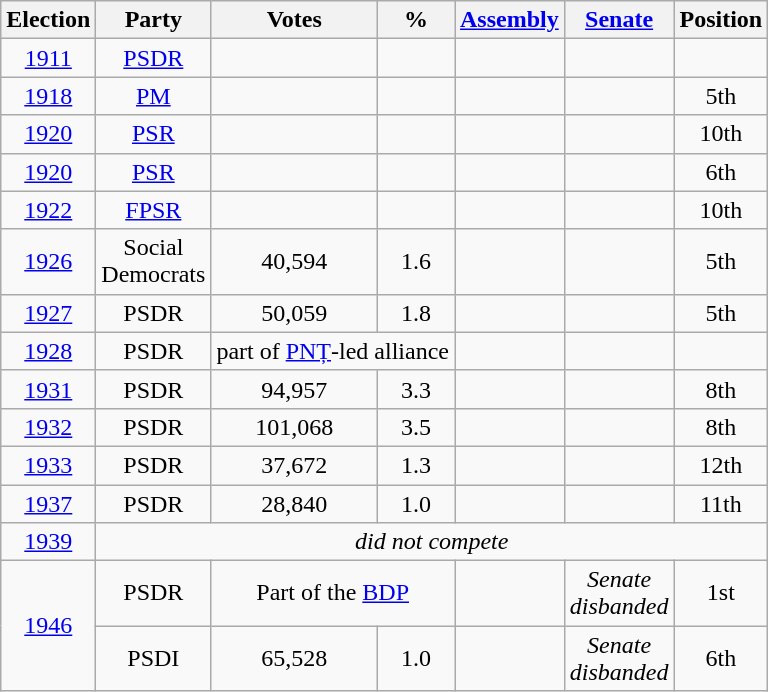<table class=wikitable style=text-align:center>
<tr>
<th>Election</th>
<th>Party</th>
<th>Votes</th>
<th>%</th>
<th><a href='#'>Assembly</a></th>
<th><a href='#'>Senate</a></th>
<th>Position</th>
</tr>
<tr>
<td><a href='#'>1911</a></td>
<td><a href='#'>PSDR</a></td>
<td></td>
<td></td>
<td></td>
<td></td>
<td></td>
</tr>
<tr>
<td><a href='#'>1918</a></td>
<td><a href='#'>PM</a></td>
<td></td>
<td></td>
<td></td>
<td></td>
<td>5th</td>
</tr>
<tr>
<td><a href='#'>1920</a></td>
<td><a href='#'>PSR</a></td>
<td></td>
<td></td>
<td></td>
<td></td>
<td>10th</td>
</tr>
<tr>
<td><a href='#'>1920</a></td>
<td><a href='#'>PSR</a></td>
<td></td>
<td></td>
<td></td>
<td></td>
<td>6th</td>
</tr>
<tr>
<td><a href='#'>1922</a></td>
<td><a href='#'>FPSR</a></td>
<td></td>
<td></td>
<td></td>
<td></td>
<td>10th</td>
</tr>
<tr>
<td><a href='#'>1926</a></td>
<td>Social<br>Democrats</td>
<td>40,594</td>
<td>1.6</td>
<td></td>
<td></td>
<td>5th</td>
</tr>
<tr>
<td><a href='#'>1927</a></td>
<td>PSDR</td>
<td>50,059</td>
<td>1.8</td>
<td></td>
<td></td>
<td>5th</td>
</tr>
<tr>
<td><a href='#'>1928</a></td>
<td>PSDR</td>
<td colspan=2>part of <a href='#'>PNȚ</a>-led alliance</td>
<td></td>
<td></td>
<td></td>
</tr>
<tr>
<td><a href='#'>1931</a></td>
<td>PSDR</td>
<td>94,957</td>
<td>3.3</td>
<td></td>
<td></td>
<td>8th</td>
</tr>
<tr>
<td><a href='#'>1932</a></td>
<td>PSDR</td>
<td>101,068</td>
<td>3.5</td>
<td></td>
<td></td>
<td>8th</td>
</tr>
<tr>
<td><a href='#'>1933</a></td>
<td>PSDR</td>
<td>37,672</td>
<td>1.3</td>
<td></td>
<td></td>
<td>12th</td>
</tr>
<tr>
<td><a href='#'>1937</a></td>
<td>PSDR</td>
<td>28,840</td>
<td>1.0</td>
<td></td>
<td></td>
<td>11th</td>
</tr>
<tr>
<td><a href='#'>1939</a></td>
<td colspan=6><em>did not compete</em></td>
</tr>
<tr>
<td rowspan=2><a href='#'>1946</a></td>
<td>PSDR</td>
<td colspan=2>Part of the <a href='#'>BDP</a></td>
<td></td>
<td><em>Senate<br>disbanded</em></td>
<td>1st</td>
</tr>
<tr>
<td>PSDI</td>
<td>65,528</td>
<td>1.0</td>
<td></td>
<td><em>Senate<br>disbanded</em></td>
<td>6th</td>
</tr>
</table>
